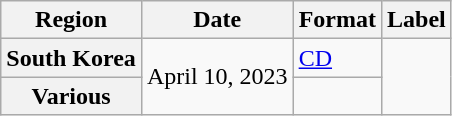<table class="wikitable plainrowheaders">
<tr>
<th scope="col">Region </th>
<th scope="col">Date</th>
<th scope="col">Format</th>
<th scope="col">Label</th>
</tr>
<tr>
<th scope="row">South Korea</th>
<td rowspan="2">April 10, 2023</td>
<td><a href='#'>CD</a></td>
<td rowspan="2"></td>
</tr>
<tr>
<th scope="row">Various </th>
<td></td>
</tr>
</table>
